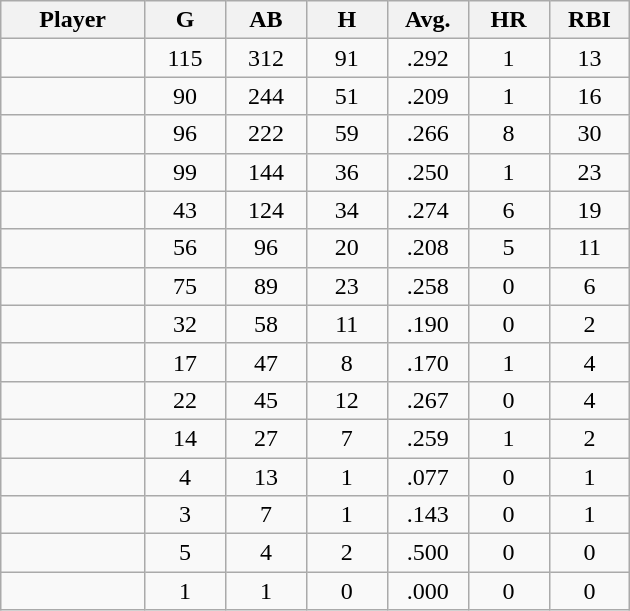<table class="wikitable sortable">
<tr>
<th bgcolor="#DDDDFF" width="16%">Player</th>
<th bgcolor="#DDDDFF" width="9%">G</th>
<th bgcolor="#DDDDFF" width="9%">AB</th>
<th bgcolor="#DDDDFF" width="9%">H</th>
<th bgcolor="#DDDDFF" width="9%">Avg.</th>
<th bgcolor="#DDDDFF" width="9%">HR</th>
<th bgcolor="#DDDDFF" width="9%">RBI</th>
</tr>
<tr align="center">
<td></td>
<td>115</td>
<td>312</td>
<td>91</td>
<td>.292</td>
<td>1</td>
<td>13</td>
</tr>
<tr align="center">
<td></td>
<td>90</td>
<td>244</td>
<td>51</td>
<td>.209</td>
<td>1</td>
<td>16</td>
</tr>
<tr align="center">
<td></td>
<td>96</td>
<td>222</td>
<td>59</td>
<td>.266</td>
<td>8</td>
<td>30</td>
</tr>
<tr align="center">
<td></td>
<td>99</td>
<td>144</td>
<td>36</td>
<td>.250</td>
<td>1</td>
<td>23</td>
</tr>
<tr align="center">
<td></td>
<td>43</td>
<td>124</td>
<td>34</td>
<td>.274</td>
<td>6</td>
<td>19</td>
</tr>
<tr align="center">
<td></td>
<td>56</td>
<td>96</td>
<td>20</td>
<td>.208</td>
<td>5</td>
<td>11</td>
</tr>
<tr align="center">
<td></td>
<td>75</td>
<td>89</td>
<td>23</td>
<td>.258</td>
<td>0</td>
<td>6</td>
</tr>
<tr align="center">
<td></td>
<td>32</td>
<td>58</td>
<td>11</td>
<td>.190</td>
<td>0</td>
<td>2</td>
</tr>
<tr align="center">
<td></td>
<td>17</td>
<td>47</td>
<td>8</td>
<td>.170</td>
<td>1</td>
<td>4</td>
</tr>
<tr align="center">
<td></td>
<td>22</td>
<td>45</td>
<td>12</td>
<td>.267</td>
<td>0</td>
<td>4</td>
</tr>
<tr align="center">
<td></td>
<td>14</td>
<td>27</td>
<td>7</td>
<td>.259</td>
<td>1</td>
<td>2</td>
</tr>
<tr align="center">
<td></td>
<td>4</td>
<td>13</td>
<td>1</td>
<td>.077</td>
<td>0</td>
<td>1</td>
</tr>
<tr align="center">
<td></td>
<td>3</td>
<td>7</td>
<td>1</td>
<td>.143</td>
<td>0</td>
<td>1</td>
</tr>
<tr align="center">
<td></td>
<td>5</td>
<td>4</td>
<td>2</td>
<td>.500</td>
<td>0</td>
<td>0</td>
</tr>
<tr align="center">
<td></td>
<td>1</td>
<td>1</td>
<td>0</td>
<td>.000</td>
<td>0</td>
<td>0</td>
</tr>
</table>
